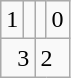<table class="wikitable">
<tr>
<td align=centerwidth="10">1</td>
<td align=centerwidth="120"></td>
<td align=centerwidth="120" !></td>
<td align=centerwidth="10">0</td>
</tr>
<tr>
<td colspan=2 align="right">3</td>
<td colspan=2>2</td>
</tr>
</table>
